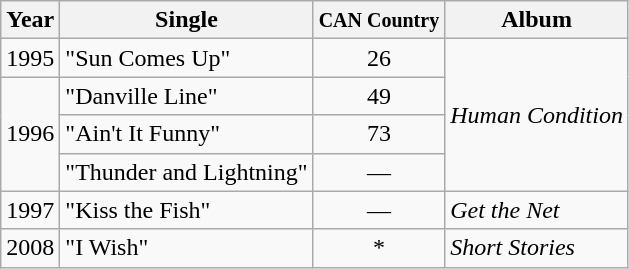<table class="wikitable">
<tr>
<th>Year</th>
<th>Single</th>
<th><small>CAN Country</small></th>
<th>Album</th>
</tr>
<tr>
<td>1995</td>
<td>"Sun Comes Up"</td>
<td align="center">26</td>
<td rowspan="4"><em>Human Condition</em></td>
</tr>
<tr>
<td rowspan="3">1996</td>
<td>"Danville Line"</td>
<td align="center">49</td>
</tr>
<tr>
<td>"Ain't It Funny"</td>
<td align="center">73</td>
</tr>
<tr>
<td>"Thunder and Lightning"</td>
<td align="center">—</td>
</tr>
<tr>
<td>1997</td>
<td>"Kiss the Fish"</td>
<td align="center">—</td>
<td><em>Get the Net</em></td>
</tr>
<tr>
<td>2008</td>
<td>"I Wish"</td>
<td align="center">*</td>
<td><em>Short Stories</em></td>
</tr>
</table>
